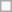<table class="wikitable">
<tr>
<td height:20px; width:20px"></td>
</tr>
</table>
